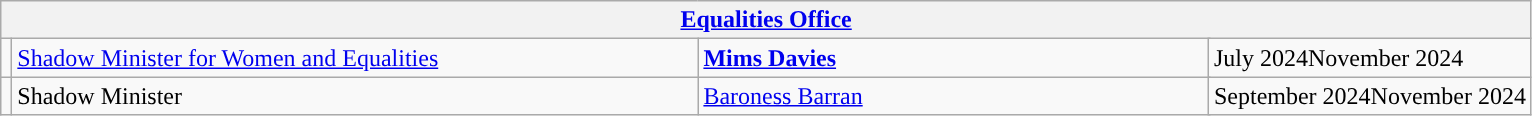<table class="wikitable">
<tr>
<th colspan="5"><a href='#'>Equalities Office</a></th>
</tr>
<tr>
<td style="background: "></td>
<td style="width: 450px;"><a href='#'>Shadow Minister for Women and Equalities</a></td>
<td colspan="2" style="width: 333px;"><strong><a href='#'>Mims Davies</a></strong></td>
<td>July 2024November 2024</td>
</tr>
<tr>
<td style="background: "></td>
<td style="width: 450px:">Shadow Minister</td>
<td colspan="2"><a href='#'>Baroness Barran</a></td>
<td>September 2024November 2024</td>
</tr>
</table>
